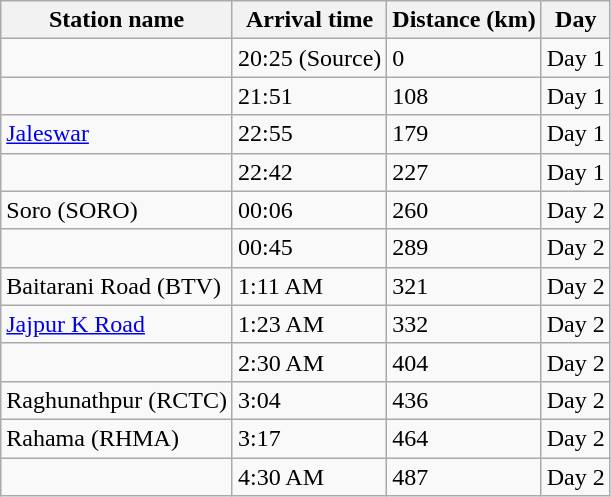<table class="wikitable">
<tr>
<th>Station name</th>
<th>Arrival time</th>
<th>Distance (km)</th>
<th>Day</th>
</tr>
<tr>
<td></td>
<td>20:25 (Source)</td>
<td>0</td>
<td>Day 1</td>
</tr>
<tr>
<td></td>
<td>21:51</td>
<td>108</td>
<td>Day 1</td>
</tr>
<tr>
<td><a href='#'>Jaleswar</a></td>
<td>22:55</td>
<td>179</td>
<td>Day 1</td>
</tr>
<tr>
<td></td>
<td>22:42</td>
<td>227</td>
<td>Day 1</td>
</tr>
<tr>
<td>Soro (SORO)</td>
<td>00:06</td>
<td>260</td>
<td>Day 2</td>
</tr>
<tr>
<td></td>
<td>00:45</td>
<td>289</td>
<td>Day 2</td>
</tr>
<tr>
<td>Baitarani Road (BTV)</td>
<td>1:11 AM</td>
<td>321</td>
<td>Day 2</td>
</tr>
<tr>
<td><a href='#'>Jajpur K Road</a></td>
<td>1:23 AM</td>
<td>332</td>
<td>Day 2</td>
</tr>
<tr>
<td></td>
<td>2:30 AM</td>
<td>404</td>
<td>Day 2</td>
</tr>
<tr>
<td>Raghunathpur (RCTC)</td>
<td>3:04</td>
<td>436</td>
<td>Day 2</td>
</tr>
<tr>
<td>Rahama (RHMA)</td>
<td>3:17</td>
<td>464</td>
<td>Day 2</td>
</tr>
<tr>
<td></td>
<td>4:30 AM</td>
<td>487</td>
<td>Day 2</td>
</tr>
</table>
